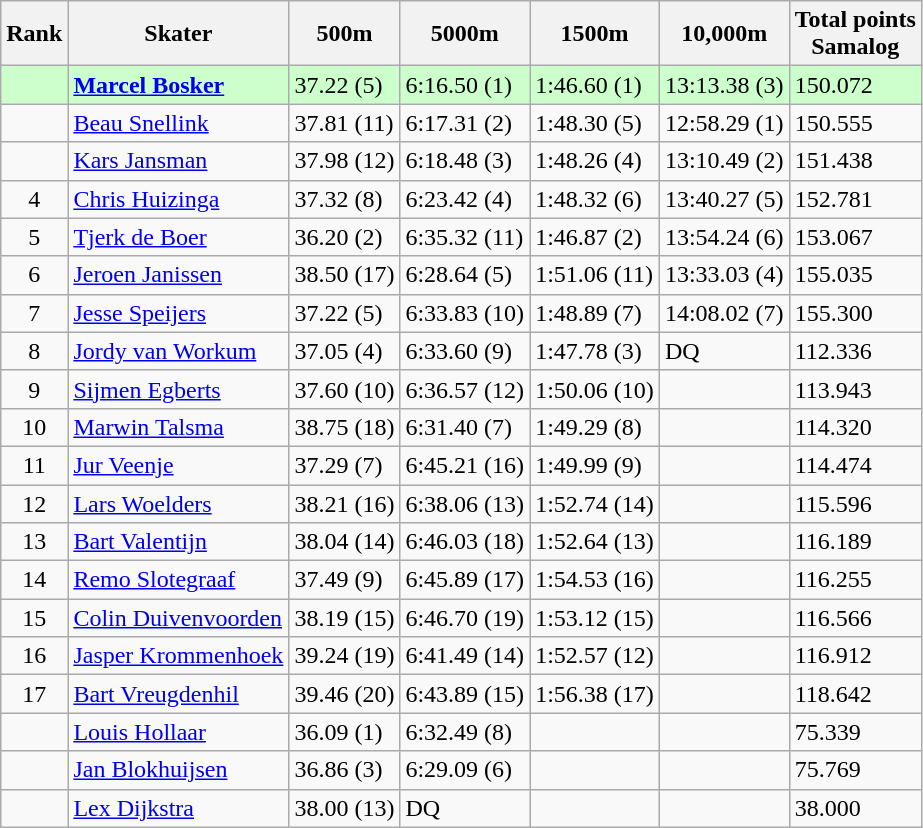<table class="wikitable sortable">
<tr>
<th>Rank</th>
<th>Skater</th>
<th>500m</th>
<th>5000m</th>
<th>1500m</th>
<th>10,000m</th>
<th>Total points <br> Samalog</th>
</tr>
<tr bgcolor=ccffcc>
<td style="text-align:center"></td>
<td><strong><a href='#'>Marcel Bosker</a></strong></td>
<td>37.22 (5)</td>
<td>6:16.50 (1)</td>
<td>1:46.60 (1)</td>
<td>13:13.38 (3)</td>
<td>150.072</td>
</tr>
<tr>
<td style="text-align:center"></td>
<td><a href='#'>Beau Snellink</a></td>
<td>37.81 (11)</td>
<td>6:17.31 (2)</td>
<td>1:48.30 (5)</td>
<td>12:58.29 (1)</td>
<td>150.555</td>
</tr>
<tr>
<td style="text-align:center"></td>
<td><a href='#'>Kars Jansman</a></td>
<td>37.98 (12)</td>
<td>6:18.48 (3)</td>
<td>1:48.26 (4)</td>
<td>13:10.49 (2)</td>
<td>151.438</td>
</tr>
<tr>
<td style="text-align:center">4</td>
<td><a href='#'>Chris Huizinga</a></td>
<td>37.32 (8)</td>
<td>6:23.42 (4)</td>
<td>1:48.32 (6)</td>
<td>13:40.27 (5)</td>
<td>152.781</td>
</tr>
<tr>
<td style="text-align:center">5</td>
<td><a href='#'>Tjerk de Boer</a></td>
<td>36.20 (2)</td>
<td>6:35.32 (11)</td>
<td>1:46.87 (2)</td>
<td>13:54.24 (6)</td>
<td>153.067</td>
</tr>
<tr>
<td style="text-align:center">6</td>
<td><a href='#'>Jeroen Janissen</a></td>
<td>38.50 (17)</td>
<td>6:28.64 (5)</td>
<td>1:51.06 (11)</td>
<td>13:33.03 (4)</td>
<td>155.035</td>
</tr>
<tr>
<td style="text-align:center">7</td>
<td><a href='#'>Jesse Speijers</a></td>
<td>37.22 (5)</td>
<td>6:33.83 (10)</td>
<td>1:48.89 (7)</td>
<td>14:08.02 (7)</td>
<td>155.300</td>
</tr>
<tr>
<td style="text-align:center">8</td>
<td><a href='#'>Jordy van Workum</a></td>
<td>37.05 (4)</td>
<td>6:33.60 (9)</td>
<td>1:47.78 (3)</td>
<td>DQ</td>
<td>112.336</td>
</tr>
<tr>
<td style="text-align:center">9</td>
<td><a href='#'>Sijmen Egberts</a></td>
<td>37.60 (10)</td>
<td>6:36.57 (12)</td>
<td>1:50.06 (10)</td>
<td></td>
<td>113.943</td>
</tr>
<tr>
<td style="text-align:center">10</td>
<td><a href='#'>Marwin Talsma</a></td>
<td>38.75 (18)</td>
<td>6:31.40 (7)</td>
<td>1:49.29 (8)</td>
<td></td>
<td>114.320</td>
</tr>
<tr>
<td style="text-align:center">11</td>
<td><a href='#'>Jur Veenje</a></td>
<td>37.29 (7)</td>
<td>6:45.21 (16)</td>
<td>1:49.99 (9)</td>
<td></td>
<td>114.474</td>
</tr>
<tr>
<td style="text-align:center">12</td>
<td><a href='#'>Lars Woelders</a></td>
<td>38.21 (16)</td>
<td>6:38.06 (13)</td>
<td>1:52.74 (14)</td>
<td></td>
<td>115.596</td>
</tr>
<tr>
<td style="text-align:center">13</td>
<td><a href='#'>Bart Valentijn</a></td>
<td>38.04 (14)</td>
<td>6:46.03 (18)</td>
<td>1:52.64 (13)</td>
<td></td>
<td>116.189</td>
</tr>
<tr>
<td style="text-align:center">14</td>
<td><a href='#'>Remo Slotegraaf</a></td>
<td>37.49 (9)</td>
<td>6:45.89 (17)</td>
<td>1:54.53 (16)</td>
<td></td>
<td>116.255</td>
</tr>
<tr>
<td style="text-align:center">15</td>
<td><a href='#'>Colin Duivenvoorden</a></td>
<td>38.19 (15)</td>
<td>6:46.70 (19)</td>
<td>1:53.12 (15)</td>
<td></td>
<td>116.566</td>
</tr>
<tr>
<td style="text-align:center">16</td>
<td><a href='#'>Jasper Krommenhoek</a></td>
<td>39.24 (19)</td>
<td>6:41.49 (14)</td>
<td>1:52.57 (12)</td>
<td></td>
<td>116.912</td>
</tr>
<tr>
<td style="text-align:center">17</td>
<td><a href='#'>Bart Vreugdenhil</a></td>
<td>39.46 (20)</td>
<td>6:43.89 (15)</td>
<td>1:56.38 (17)</td>
<td></td>
<td>118.642</td>
</tr>
<tr>
<td style="text-align:center"></td>
<td><a href='#'>Louis Hollaar</a></td>
<td>36.09 (1)</td>
<td>6:32.49 (8)</td>
<td></td>
<td></td>
<td>75.339</td>
</tr>
<tr>
<td style="text-align:center"></td>
<td><a href='#'>Jan Blokhuijsen</a></td>
<td>36.86 (3)</td>
<td>6:29.09 (6)</td>
<td></td>
<td></td>
<td>75.769</td>
</tr>
<tr>
<td style="text-align:center"></td>
<td><a href='#'>Lex Dijkstra</a></td>
<td>38.00 (13)</td>
<td>DQ</td>
<td></td>
<td></td>
<td>38.000</td>
</tr>
</table>
